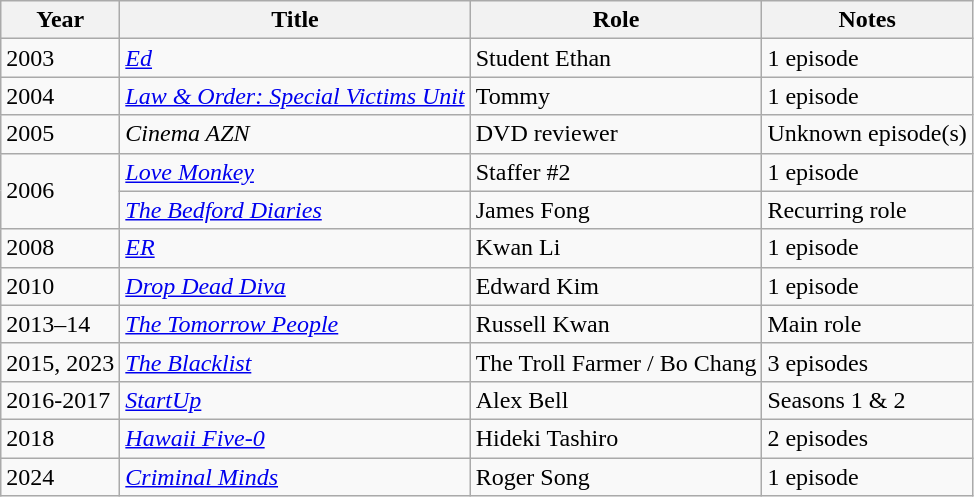<table class="wikitable sortable">
<tr>
<th>Year</th>
<th>Title</th>
<th>Role</th>
<th class="unsortable">Notes</th>
</tr>
<tr>
<td>2003</td>
<td><em><a href='#'>Ed</a></em></td>
<td>Student Ethan</td>
<td>1 episode</td>
</tr>
<tr>
<td>2004</td>
<td><em><a href='#'>Law & Order: Special Victims Unit</a></em></td>
<td>Tommy</td>
<td>1 episode</td>
</tr>
<tr>
<td>2005</td>
<td><em>Cinema AZN</em></td>
<td>DVD reviewer</td>
<td>Unknown episode(s)</td>
</tr>
<tr>
<td rowspan=2>2006</td>
<td><em><a href='#'>Love Monkey</a></em></td>
<td>Staffer #2</td>
<td>1 episode</td>
</tr>
<tr>
<td><em><a href='#'>The Bedford Diaries</a></em></td>
<td>James Fong</td>
<td>Recurring role</td>
</tr>
<tr>
<td>2008</td>
<td><em><a href='#'>ER</a></em></td>
<td>Kwan Li</td>
<td>1 episode</td>
</tr>
<tr>
<td>2010</td>
<td><em><a href='#'>Drop Dead Diva</a></em></td>
<td>Edward Kim</td>
<td>1 episode</td>
</tr>
<tr>
<td>2013–14</td>
<td><em><a href='#'>The Tomorrow People</a></em></td>
<td>Russell Kwan</td>
<td>Main role</td>
</tr>
<tr>
<td>2015, 2023</td>
<td><em><a href='#'>The Blacklist</a></em></td>
<td>The Troll Farmer / Bo Chang</td>
<td>3 episodes</td>
</tr>
<tr>
<td>2016-2017</td>
<td><em><a href='#'>StartUp</a></em></td>
<td>Alex Bell</td>
<td>Seasons 1 & 2</td>
</tr>
<tr>
<td>2018</td>
<td><em><a href='#'>Hawaii Five-0</a></em></td>
<td>Hideki Tashiro</td>
<td>2 episodes</td>
</tr>
<tr>
<td>2024</td>
<td><em><a href='#'>Criminal Minds</a></em></td>
<td>Roger Song</td>
<td>1 episode</td>
</tr>
</table>
